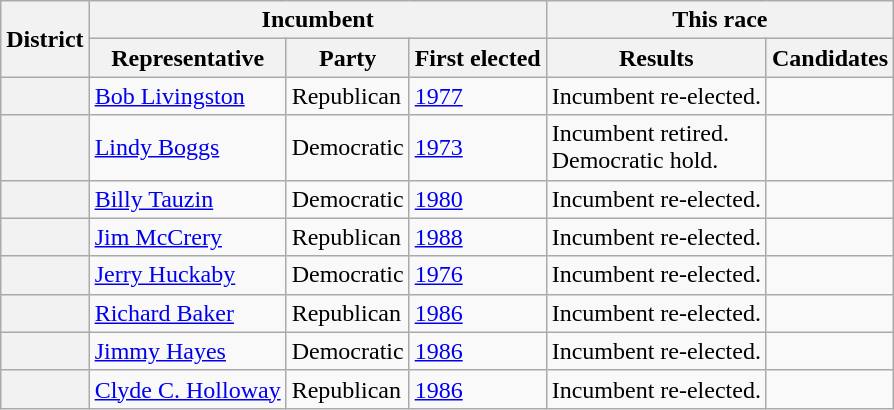<table class=wikitable>
<tr>
<th rowspan=2>District</th>
<th colspan=3>Incumbent</th>
<th colspan=2>This race</th>
</tr>
<tr>
<th>Representative</th>
<th>Party</th>
<th>First elected</th>
<th>Results</th>
<th>Candidates</th>
</tr>
<tr>
<th></th>
<td><a href='#'>Bob Livingston</a></td>
<td>Republican</td>
<td><a href='#'>1977 </a></td>
<td>Incumbent re-elected.</td>
<td nowrap></td>
</tr>
<tr>
<th></th>
<td><a href='#'>Lindy Boggs</a></td>
<td>Democratic</td>
<td><a href='#'>1973 </a></td>
<td>Incumbent retired.<br>Democratic hold.</td>
<td nowrap></td>
</tr>
<tr>
<th></th>
<td><a href='#'>Billy Tauzin</a></td>
<td>Democratic</td>
<td><a href='#'>1980</a></td>
<td>Incumbent re-elected.</td>
<td nowrap></td>
</tr>
<tr>
<th></th>
<td><a href='#'>Jim McCrery</a></td>
<td>Republican</td>
<td><a href='#'>1988</a></td>
<td>Incumbent re-elected.</td>
<td nowrap></td>
</tr>
<tr>
<th></th>
<td><a href='#'>Jerry Huckaby</a></td>
<td>Democratic</td>
<td><a href='#'>1976</a></td>
<td>Incumbent re-elected.</td>
<td nowrap></td>
</tr>
<tr>
<th></th>
<td><a href='#'>Richard Baker</a></td>
<td>Republican</td>
<td><a href='#'>1986</a></td>
<td>Incumbent re-elected.</td>
<td nowrap></td>
</tr>
<tr>
<th></th>
<td><a href='#'>Jimmy Hayes</a></td>
<td>Democratic</td>
<td><a href='#'>1986</a></td>
<td>Incumbent re-elected.</td>
<td nowrap></td>
</tr>
<tr>
<th></th>
<td><a href='#'>Clyde C. Holloway</a></td>
<td>Republican</td>
<td><a href='#'>1986</a></td>
<td>Incumbent re-elected.</td>
<td nowrap></td>
</tr>
</table>
